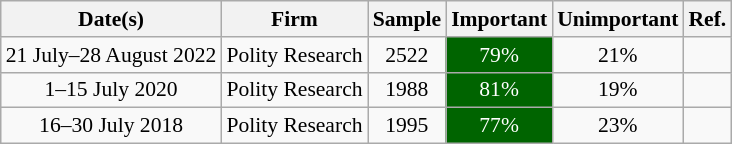<table class="wikitable sortable small" style="font-size:90%;text-align:center">
<tr>
<th scope="col">Date(s)</th>
<th scope="col">Firm</th>
<th scope="col">Sample</th>
<th scope="col">Important</th>
<th scope="col">Unimportant</th>
<th scope="col" class="unsortable">Ref.</th>
</tr>
<tr>
<td> 21 July–28 August 2022</td>
<td>Polity Research</td>
<td>2522</td>
<td style="background:DarkGreen; color:white;">79%</td>
<td>21%</td>
<td></td>
</tr>
<tr>
<td> 1–15 July 2020</td>
<td>Polity Research</td>
<td>1988</td>
<td style="background:DarkGreen; color:white;">81%</td>
<td>19%</td>
<td></td>
</tr>
<tr>
<td> 16–30 July 2018</td>
<td>Polity Research</td>
<td>1995</td>
<td style="background:DarkGreen; color:white;">77%</td>
<td>23%</td>
<td></td>
</tr>
</table>
